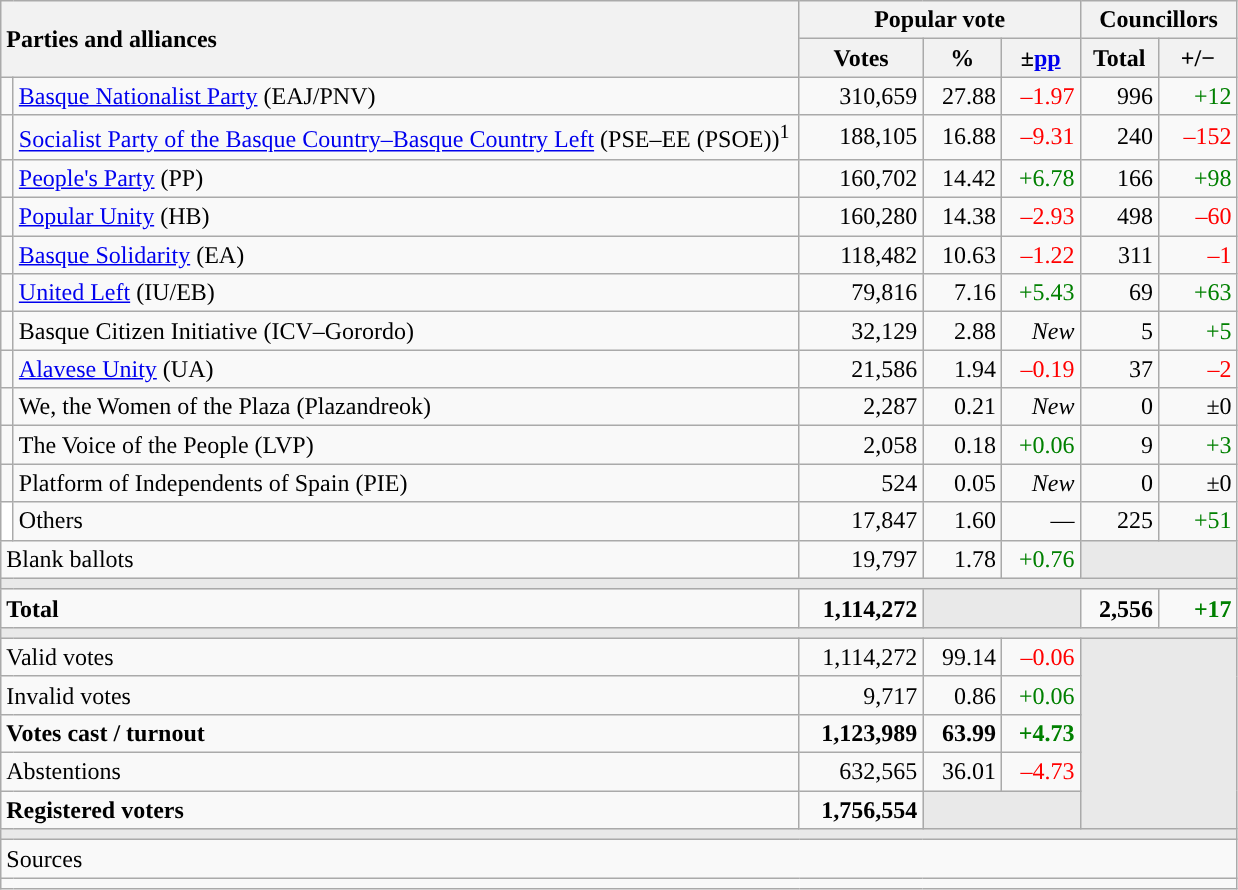<table class="wikitable" style="text-align:right;">
<tr>
<th style="text-align:left;" rowspan="2" colspan="2" width="525">Parties and alliances</th>
<th colspan="3">Popular vote</th>
<th colspan="2">Councillors</th>
</tr>
<tr>
<th width="75">Votes</th>
<th width="45">%</th>
<th width="45">±<a href='#'>pp</a></th>
<th width="45">Total</th>
<th width="45">+/−</th>
</tr>
<tr>
<td width="1" style="color:inherit;background:"></td>
<td align="left"><a href='#'>Basque Nationalist Party</a> (EAJ/PNV)</td>
<td>310,659</td>
<td>27.88</td>
<td style="color:red;">–1.97</td>
<td>996</td>
<td style="color:green;">+12</td>
</tr>
<tr>
<td style="color:inherit;background:"></td>
<td align="left"><a href='#'>Socialist Party of the Basque Country–Basque Country Left</a> (PSE–EE (PSOE))<sup>1</sup></td>
<td>188,105</td>
<td>16.88</td>
<td style="color:red;">–9.31</td>
<td>240</td>
<td style="color:red;">–152</td>
</tr>
<tr>
<td style="color:inherit;background:"></td>
<td align="left"><a href='#'>People's Party</a> (PP)</td>
<td>160,702</td>
<td>14.42</td>
<td style="color:green;">+6.78</td>
<td>166</td>
<td style="color:green;">+98</td>
</tr>
<tr>
<td style="color:inherit;background:"></td>
<td align="left"><a href='#'>Popular Unity</a> (HB)</td>
<td>160,280</td>
<td>14.38</td>
<td style="color:red;">–2.93</td>
<td>498</td>
<td style="color:red;">–60</td>
</tr>
<tr>
<td style="color:inherit;background:"></td>
<td align="left"><a href='#'>Basque Solidarity</a> (EA)</td>
<td>118,482</td>
<td>10.63</td>
<td style="color:red;">–1.22</td>
<td>311</td>
<td style="color:red;">–1</td>
</tr>
<tr>
<td style="color:inherit;background:"></td>
<td align="left"><a href='#'>United Left</a> (IU/EB)</td>
<td>79,816</td>
<td>7.16</td>
<td style="color:green;">+5.43</td>
<td>69</td>
<td style="color:green;">+63</td>
</tr>
<tr>
<td style="color:inherit;background:"></td>
<td align="left">Basque Citizen Initiative (ICV–Gorordo)</td>
<td>32,129</td>
<td>2.88</td>
<td><em>New</em></td>
<td>5</td>
<td style="color:green;">+5</td>
</tr>
<tr>
<td style="color:inherit;background:"></td>
<td align="left"><a href='#'>Alavese Unity</a> (UA)</td>
<td>21,586</td>
<td>1.94</td>
<td style="color:red;">–0.19</td>
<td>37</td>
<td style="color:red;">–2</td>
</tr>
<tr>
<td style="color:inherit;background:"></td>
<td align="left">We, the Women of the Plaza (Plazandreok)</td>
<td>2,287</td>
<td>0.21</td>
<td><em>New</em></td>
<td>0</td>
<td>±0</td>
</tr>
<tr>
<td style="color:inherit;background:"></td>
<td align="left">The Voice of the People (LVP)</td>
<td>2,058</td>
<td>0.18</td>
<td style="color:green;">+0.06</td>
<td>9</td>
<td style="color:green;">+3</td>
</tr>
<tr>
<td style="color:inherit;background:"></td>
<td align="left">Platform of Independents of Spain (PIE)</td>
<td>524</td>
<td>0.05</td>
<td><em>New</em></td>
<td>0</td>
<td>±0</td>
</tr>
<tr>
<td bgcolor="white"></td>
<td align="left">Others</td>
<td>17,847</td>
<td>1.60</td>
<td>—</td>
<td>225</td>
<td style="color:green;">+51</td>
</tr>
<tr>
<td align="left" colspan="2">Blank ballots</td>
<td>19,797</td>
<td>1.78</td>
<td style="color:green;">+0.76</td>
<td bgcolor="#E9E9E9" colspan="2"></td>
</tr>
<tr>
<td colspan="7" bgcolor="#E9E9E9"></td>
</tr>
<tr style="font-weight:bold;">
<td align="left" colspan="2">Total</td>
<td>1,114,272</td>
<td bgcolor="#E9E9E9" colspan="2"></td>
<td>2,556</td>
<td style="color:green;">+17</td>
</tr>
<tr>
<td colspan="7" bgcolor="#E9E9E9"></td>
</tr>
<tr>
<td align="left" colspan="2">Valid votes</td>
<td>1,114,272</td>
<td>99.14</td>
<td style="color:red;">–0.06</td>
<td bgcolor="#E9E9E9" colspan="2" rowspan="5"></td>
</tr>
<tr>
<td align="left" colspan="2">Invalid votes</td>
<td>9,717</td>
<td>0.86</td>
<td style="color:green;">+0.06</td>
</tr>
<tr style="font-weight:bold;">
<td align="left" colspan="2">Votes cast / turnout</td>
<td>1,123,989</td>
<td>63.99</td>
<td style="color:green;">+4.73</td>
</tr>
<tr>
<td align="left" colspan="2">Abstentions</td>
<td>632,565</td>
<td>36.01</td>
<td style="color:red;">–4.73</td>
</tr>
<tr style="font-weight:bold;">
<td align="left" colspan="2">Registered voters</td>
<td>1,756,554</td>
<td bgcolor="#E9E9E9" colspan="2"></td>
</tr>
<tr>
<td colspan="7" bgcolor="#E9E9E9"></td>
</tr>
<tr>
<td align="left" colspan="7">Sources</td>
</tr>
<tr>
<td colspan="7" style="text-align:left; max-width:790px;"></td>
</tr>
</table>
